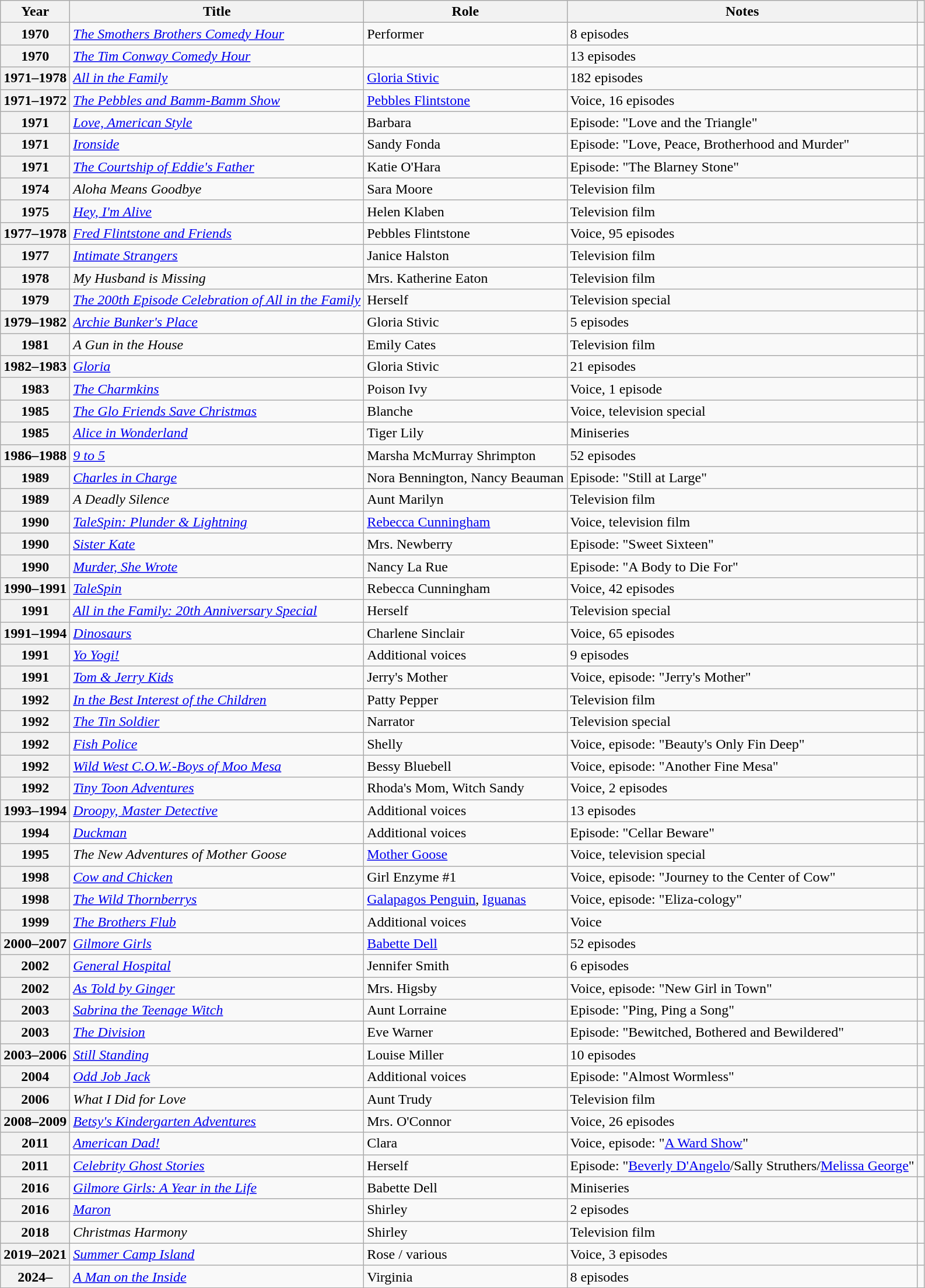<table class="wikitable plainrowheaders sortable" style="margin-right: 0;">
<tr>
<th scope="col">Year</th>
<th scope="col">Title</th>
<th scope="col">Role</th>
<th scope="col" class="unsortable">Notes</th>
<th scope="col" class="unsortable"></th>
</tr>
<tr>
<th scope="row">1970</th>
<td><em><a href='#'>The Smothers Brothers Comedy Hour</a></em></td>
<td>Performer</td>
<td>8 episodes</td>
<td style="text-align:center;"></td>
</tr>
<tr>
<th scope="row">1970</th>
<td><em><a href='#'>The Tim Conway Comedy Hour</a></em></td>
<td></td>
<td>13 episodes</td>
<td style="text-align:center;"></td>
</tr>
<tr>
<th scope="row">1971–1978</th>
<td><em><a href='#'>All in the Family</a></em></td>
<td><a href='#'>Gloria Stivic</a></td>
<td>182 episodes</td>
<td style="text-align:center;"></td>
</tr>
<tr>
<th scope="row">1971–1972</th>
<td><em><a href='#'>The Pebbles and Bamm-Bamm Show</a></em></td>
<td><a href='#'>Pebbles Flintstone</a></td>
<td>Voice, 16 episodes</td>
<td style="text-align:center;"></td>
</tr>
<tr>
<th scope="row">1971</th>
<td><em><a href='#'>Love, American Style</a></em></td>
<td>Barbara</td>
<td>Episode: "Love and the Triangle"</td>
<td style="text-align:center;"></td>
</tr>
<tr>
<th scope="row">1971</th>
<td><em><a href='#'>Ironside</a></em></td>
<td>Sandy Fonda</td>
<td>Episode: "Love, Peace, Brotherhood and Murder"</td>
<td style="text-align:center;"></td>
</tr>
<tr>
<th scope="row">1971</th>
<td><em><a href='#'>The Courtship of Eddie's Father</a></em></td>
<td>Katie O'Hara</td>
<td>Episode: "The Blarney Stone"</td>
<td style="text-align:center;"></td>
</tr>
<tr>
<th scope="row">1974</th>
<td><em>Aloha Means Goodbye</em></td>
<td>Sara Moore</td>
<td>Television film</td>
<td style="text-align:center;"></td>
</tr>
<tr>
<th scope="row">1975</th>
<td><em><a href='#'>Hey, I'm Alive</a></em></td>
<td>Helen Klaben</td>
<td>Television film</td>
<td style="text-align:center;"></td>
</tr>
<tr>
<th scope="row">1977–1978</th>
<td><em><a href='#'>Fred Flintstone and Friends</a></em></td>
<td>Pebbles Flintstone</td>
<td>Voice, 95 episodes</td>
<td style="text-align:center;"></td>
</tr>
<tr>
<th scope="row">1977</th>
<td><em><a href='#'>Intimate Strangers</a></em></td>
<td>Janice Halston</td>
<td>Television film</td>
<td style="text-align:center;"></td>
</tr>
<tr>
<th scope="row">1978</th>
<td><em>My Husband is Missing</em></td>
<td>Mrs. Katherine Eaton</td>
<td>Television film</td>
<td style="text-align:center;"></td>
</tr>
<tr>
<th scope="row">1979</th>
<td><em><a href='#'>The 200th Episode Celebration of All in the Family</a></em></td>
<td>Herself</td>
<td>Television special</td>
<td style="text-align:center;"></td>
</tr>
<tr>
<th scope="row">1979–1982</th>
<td><em><a href='#'>Archie Bunker's Place</a></em></td>
<td>Gloria Stivic</td>
<td>5 episodes</td>
<td style="text-align:center;"></td>
</tr>
<tr>
<th scope="row">1981</th>
<td><em>A Gun in the House</em></td>
<td>Emily Cates</td>
<td>Television film</td>
<td style="text-align:center;"></td>
</tr>
<tr>
<th scope="row">1982–1983</th>
<td><em><a href='#'>Gloria</a></em></td>
<td>Gloria Stivic</td>
<td>21 episodes</td>
<td style="text-align:center;"></td>
</tr>
<tr>
<th scope="row">1983</th>
<td><em><a href='#'>The Charmkins</a></em></td>
<td>Poison Ivy</td>
<td>Voice, 1 episode</td>
<td style="text-align:center;"></td>
</tr>
<tr>
<th scope="row">1985</th>
<td><em><a href='#'>The Glo Friends Save Christmas</a></em></td>
<td>Blanche</td>
<td>Voice, television special</td>
<td style="text-align:center;"></td>
</tr>
<tr>
<th scope="row">1985</th>
<td><em><a href='#'>Alice in Wonderland</a></em></td>
<td>Tiger Lily</td>
<td>Miniseries</td>
<td style="text-align:center;"></td>
</tr>
<tr>
<th scope="row">1986–1988</th>
<td><em><a href='#'>9 to 5</a></em></td>
<td>Marsha McMurray Shrimpton</td>
<td>52 episodes</td>
<td style="text-align:center;"></td>
</tr>
<tr>
<th scope="row">1989</th>
<td><em><a href='#'>Charles in Charge</a></em></td>
<td>Nora Bennington, Nancy Beauman</td>
<td>Episode: "Still at Large"</td>
<td style="text-align:center;"></td>
</tr>
<tr>
<th scope="row">1989</th>
<td><em>A Deadly Silence</em></td>
<td>Aunt Marilyn</td>
<td>Television film</td>
<td style="text-align:center;"></td>
</tr>
<tr>
<th scope="row">1990</th>
<td><em><a href='#'>TaleSpin: Plunder & Lightning</a></em></td>
<td><a href='#'>Rebecca Cunningham</a></td>
<td>Voice, television film</td>
<td style="text-align:center;"></td>
</tr>
<tr>
<th scope="row">1990</th>
<td><em><a href='#'>Sister Kate</a></em></td>
<td>Mrs. Newberry</td>
<td>Episode: "Sweet Sixteen"</td>
<td style="text-align:center;"></td>
</tr>
<tr>
<th scope="row">1990</th>
<td><em><a href='#'>Murder, She Wrote</a></em></td>
<td>Nancy La Rue</td>
<td>Episode: "A Body to Die For"</td>
<td style="text-align:center;"></td>
</tr>
<tr>
<th scope="row">1990–1991</th>
<td><em><a href='#'>TaleSpin</a></em></td>
<td>Rebecca Cunningham</td>
<td>Voice, 42 episodes</td>
<td style="text-align:center;"></td>
</tr>
<tr>
<th scope="row">1991</th>
<td><em><a href='#'>All in the Family: 20th Anniversary Special</a></em></td>
<td>Herself</td>
<td>Television special</td>
<td style="text-align:center;"></td>
</tr>
<tr>
<th scope="row">1991–1994</th>
<td><em><a href='#'>Dinosaurs</a></em></td>
<td>Charlene Sinclair</td>
<td>Voice, 65 episodes</td>
<td style="text-align:center;"></td>
</tr>
<tr>
<th scope="row">1991</th>
<td><em><a href='#'>Yo Yogi!</a></em></td>
<td>Additional voices</td>
<td>9 episodes</td>
<td style="text-align:center;"></td>
</tr>
<tr>
<th scope="row">1991</th>
<td><em><a href='#'>Tom & Jerry Kids</a></em></td>
<td>Jerry's Mother</td>
<td>Voice, episode: "Jerry's Mother"</td>
<td style="text-align:center;"></td>
</tr>
<tr>
<th scope="row">1992</th>
<td><em><a href='#'>In the Best Interest of the Children</a></em></td>
<td>Patty Pepper</td>
<td>Television film</td>
<td style="text-align:center;"></td>
</tr>
<tr>
<th scope="row">1992</th>
<td><em><a href='#'>The Tin Soldier</a></em></td>
<td>Narrator</td>
<td>Television special</td>
<td style="text-align:center;"></td>
</tr>
<tr>
<th scope="row">1992</th>
<td><em><a href='#'>Fish Police</a></em></td>
<td>Shelly</td>
<td>Voice, episode: "Beauty's Only Fin Deep"</td>
<td style="text-align:center;"></td>
</tr>
<tr>
<th scope="row">1992</th>
<td><em><a href='#'>Wild West C.O.W.-Boys of Moo Mesa</a></em></td>
<td>Bessy Bluebell</td>
<td>Voice, episode: "Another Fine Mesa"</td>
<td style="text-align:center;"></td>
</tr>
<tr>
<th scope="row">1992</th>
<td><em><a href='#'>Tiny Toon Adventures</a></em></td>
<td>Rhoda's Mom, Witch Sandy</td>
<td>Voice, 2 episodes</td>
<td style="text-align:center;"></td>
</tr>
<tr>
<th scope="row">1993–1994</th>
<td><em><a href='#'>Droopy, Master Detective</a></em></td>
<td>Additional voices</td>
<td>13 episodes</td>
<td style="text-align:center;"></td>
</tr>
<tr>
<th scope="row">1994</th>
<td><em><a href='#'>Duckman</a></em></td>
<td>Additional voices</td>
<td>Episode: "Cellar Beware"</td>
<td style="text-align:center;"></td>
</tr>
<tr>
<th scope="row">1995</th>
<td><em>The New Adventures of Mother Goose</em></td>
<td><a href='#'>Mother Goose</a></td>
<td>Voice, television special</td>
<td style="text-align:center;"></td>
</tr>
<tr>
<th scope="row">1998</th>
<td><em><a href='#'>Cow and Chicken</a></em></td>
<td>Girl Enzyme #1</td>
<td>Voice, episode: "Journey to the Center of Cow"</td>
<td style="text-align:center;"></td>
</tr>
<tr>
<th scope="row">1998</th>
<td><em><a href='#'>The Wild Thornberrys</a></em></td>
<td><a href='#'>Galapagos Penguin</a>, <a href='#'>Iguanas</a></td>
<td>Voice, episode: "Eliza-cology"</td>
<td style="text-align:center;"></td>
</tr>
<tr>
<th scope="row">1999</th>
<td><em><a href='#'>The Brothers Flub</a></em></td>
<td>Additional voices</td>
<td>Voice</td>
<td style="text-align:center;"></td>
</tr>
<tr>
<th scope="row">2000–2007</th>
<td><em><a href='#'>Gilmore Girls</a></em></td>
<td><a href='#'>Babette Dell</a></td>
<td>52 episodes</td>
<td style="text-align:center;"></td>
</tr>
<tr>
<th scope="row">2002</th>
<td><em><a href='#'>General Hospital</a></em></td>
<td>Jennifer Smith</td>
<td>6 episodes</td>
<td style="text-align:center;"></td>
</tr>
<tr>
<th scope="row">2002</th>
<td><em><a href='#'>As Told by Ginger</a></em></td>
<td>Mrs. Higsby</td>
<td>Voice, episode: "New Girl in Town"</td>
<td style="text-align:center;"></td>
</tr>
<tr>
<th scope="row">2003</th>
<td><em><a href='#'>Sabrina the Teenage Witch</a></em></td>
<td>Aunt Lorraine</td>
<td>Episode: "Ping, Ping a Song"</td>
<td style="text-align:center;"></td>
</tr>
<tr>
<th scope="row">2003</th>
<td><em><a href='#'>The Division</a></em></td>
<td>Eve Warner</td>
<td>Episode: "Bewitched, Bothered and Bewildered"</td>
<td style="text-align:center;"></td>
</tr>
<tr>
<th scope="row">2003–2006</th>
<td><em><a href='#'>Still Standing</a></em></td>
<td>Louise Miller</td>
<td>10 episodes</td>
<td style="text-align:center;"></td>
</tr>
<tr>
<th scope="row">2004</th>
<td><em><a href='#'>Odd Job Jack</a></em></td>
<td>Additional voices</td>
<td>Episode: "Almost Wormless"</td>
<td style="text-align:center;"></td>
</tr>
<tr>
<th scope="row">2006</th>
<td><em>What I Did for Love</em></td>
<td>Aunt Trudy</td>
<td>Television film</td>
<td style="text-align:center;"></td>
</tr>
<tr>
<th scope="row">2008–2009</th>
<td><em><a href='#'>Betsy's Kindergarten Adventures</a></em></td>
<td>Mrs. O'Connor</td>
<td>Voice, 26 episodes</td>
<td style="text-align:center;"></td>
</tr>
<tr>
<th scope="row">2011</th>
<td><em><a href='#'>American Dad!</a></em></td>
<td>Clara</td>
<td>Voice, episode: "<a href='#'>A Ward Show</a>"</td>
<td style="text-align:center;"></td>
</tr>
<tr>
<th scope="row">2011</th>
<td><em><a href='#'>Celebrity Ghost Stories</a></em></td>
<td>Herself</td>
<td>Episode: "<a href='#'>Beverly D'Angelo</a>/Sally Struthers/<a href='#'>Melissa George</a>"</td>
<td style="text-align:center;"></td>
</tr>
<tr>
<th scope="row">2016</th>
<td><em><a href='#'>Gilmore Girls: A Year in the Life</a></em></td>
<td>Babette Dell</td>
<td>Miniseries</td>
<td style="text-align:center;"></td>
</tr>
<tr>
<th scope="row">2016</th>
<td><em><a href='#'>Maron</a></em></td>
<td>Shirley</td>
<td>2 episodes</td>
<td style="text-align:center;"></td>
</tr>
<tr>
<th scope="row">2018</th>
<td><em>Christmas Harmony</em></td>
<td>Shirley</td>
<td>Television film</td>
<td style="text-align:center;"></td>
</tr>
<tr>
<th scope="row">2019–2021</th>
<td><em><a href='#'>Summer Camp Island</a></em></td>
<td>Rose / various</td>
<td>Voice, 3 episodes</td>
<td style="text-align:center;"></td>
</tr>
<tr>
<th scope="row">2024–</th>
<td><em><a href='#'>A Man on the Inside</a></em></td>
<td>Virginia</td>
<td>8 episodes</td>
<td style="text-align:center;"></td>
</tr>
</table>
